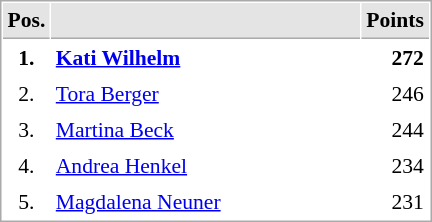<table cellspacing="1" cellpadding="3" style="border:1px solid #AAAAAA;font-size:90%">
<tr bgcolor="#E4E4E4">
<th style="border-bottom:1px solid #AAAAAA" width=10>Pos.</th>
<th style="border-bottom:1px solid #AAAAAA" width=200></th>
<th style="border-bottom:1px solid #AAAAAA" width=20>Points</th>
</tr>
<tr>
<td align="center"><strong>1.</strong></td>
<td> <strong><a href='#'>Kati Wilhelm</a></strong></td>
<td align="right"><strong>272</strong></td>
</tr>
<tr>
<td align="center">2.</td>
<td> <a href='#'>Tora Berger</a></td>
<td align="right">246</td>
</tr>
<tr>
<td align="center">3.</td>
<td> <a href='#'>Martina Beck</a></td>
<td align="right">244</td>
</tr>
<tr>
<td align="center">4.</td>
<td> <a href='#'>Andrea Henkel</a></td>
<td align="right">234</td>
</tr>
<tr>
<td align="center">5.</td>
<td> <a href='#'>Magdalena Neuner</a></td>
<td align="right">231</td>
</tr>
</table>
